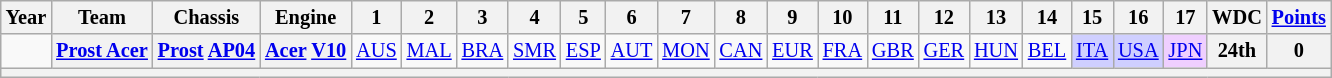<table class="wikitable" style="text-align:center; font-size:85%">
<tr>
<th>Year</th>
<th>Team</th>
<th>Chassis</th>
<th>Engine</th>
<th>1</th>
<th>2</th>
<th>3</th>
<th>4</th>
<th>5</th>
<th>6</th>
<th>7</th>
<th>8</th>
<th>9</th>
<th>10</th>
<th>11</th>
<th>12</th>
<th>13</th>
<th>14</th>
<th>15</th>
<th>16</th>
<th>17</th>
<th>WDC</th>
<th><a href='#'>Points</a></th>
</tr>
<tr>
<td></td>
<th nowrap><a href='#'>Prost Acer</a></th>
<th nowrap><a href='#'>Prost</a> <a href='#'>AP04</a></th>
<th nowrap><a href='#'>Acer</a> <a href='#'>V10</a></th>
<td><a href='#'>AUS</a></td>
<td><a href='#'>MAL</a></td>
<td><a href='#'>BRA</a></td>
<td><a href='#'>SMR</a></td>
<td><a href='#'>ESP</a></td>
<td><a href='#'>AUT</a></td>
<td><a href='#'>MON</a></td>
<td><a href='#'>CAN</a></td>
<td><a href='#'>EUR</a></td>
<td><a href='#'>FRA</a></td>
<td><a href='#'>GBR</a></td>
<td><a href='#'>GER</a></td>
<td><a href='#'>HUN</a></td>
<td><a href='#'>BEL</a></td>
<td style="background:#CFCFFF;"><a href='#'>ITA</a><br></td>
<td style="background:#CFCFFF;"><a href='#'>USA</a><br></td>
<td style="background:#EFCFFF;"><a href='#'>JPN</a><br></td>
<th>24th</th>
<th>0</th>
</tr>
<tr>
<th colspan="23"></th>
</tr>
</table>
